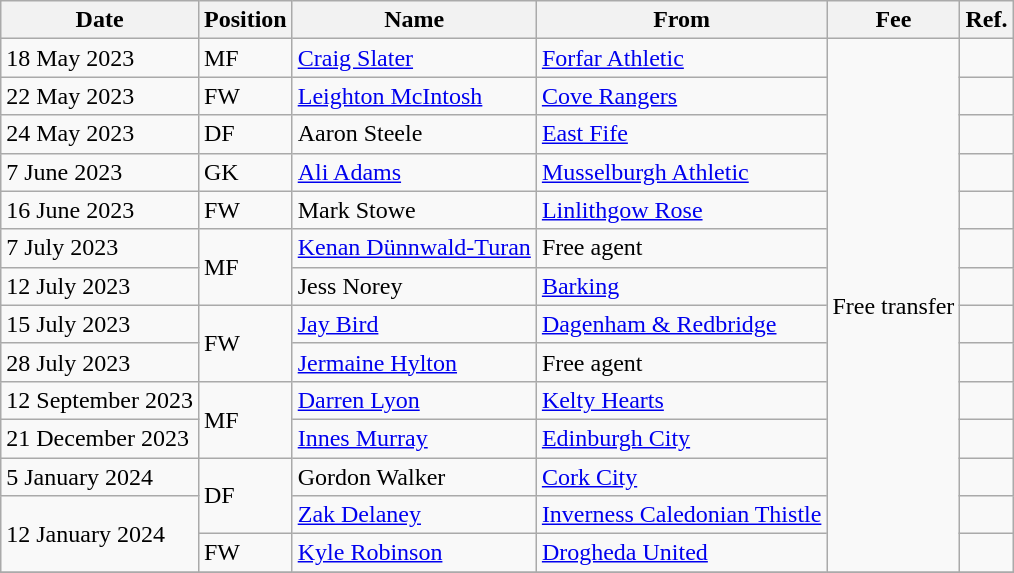<table class="wikitable">
<tr>
<th>Date</th>
<th>Position</th>
<th>Name</th>
<th>From</th>
<th>Fee</th>
<th>Ref.</th>
</tr>
<tr>
<td>18 May 2023</td>
<td>MF</td>
<td><a href='#'>Craig Slater</a></td>
<td><a href='#'>Forfar Athletic</a></td>
<td rowspan="14">Free transfer</td>
<td></td>
</tr>
<tr>
<td>22 May 2023</td>
<td>FW</td>
<td><a href='#'>Leighton McIntosh</a></td>
<td><a href='#'>Cove Rangers</a></td>
<td></td>
</tr>
<tr>
<td>24 May 2023</td>
<td>DF</td>
<td>Aaron Steele</td>
<td><a href='#'>East Fife</a></td>
<td></td>
</tr>
<tr>
<td>7 June 2023</td>
<td>GK</td>
<td><a href='#'>Ali Adams</a></td>
<td><a href='#'>Musselburgh Athletic</a></td>
<td></td>
</tr>
<tr>
<td>16 June 2023</td>
<td>FW</td>
<td>Mark Stowe</td>
<td><a href='#'>Linlithgow Rose</a></td>
<td></td>
</tr>
<tr>
<td>7 July 2023</td>
<td rowspan="2">MF</td>
<td> <a href='#'>Kenan Dünnwald-Turan</a></td>
<td>Free agent</td>
<td></td>
</tr>
<tr>
<td>12 July 2023</td>
<td> Jess Norey</td>
<td> <a href='#'>Barking</a></td>
<td></td>
</tr>
<tr>
<td>15 July 2023</td>
<td rowspan="2">FW</td>
<td> <a href='#'>Jay Bird</a></td>
<td> <a href='#'>Dagenham & Redbridge</a></td>
<td></td>
</tr>
<tr>
<td>28 July 2023</td>
<td> <a href='#'>Jermaine Hylton</a></td>
<td>Free agent</td>
<td></td>
</tr>
<tr>
<td>12 September 2023</td>
<td rowspan="2">MF</td>
<td><a href='#'>Darren Lyon</a></td>
<td><a href='#'>Kelty Hearts</a></td>
<td></td>
</tr>
<tr>
<td>21 December 2023</td>
<td><a href='#'>Innes Murray</a></td>
<td><a href='#'>Edinburgh City</a></td>
<td></td>
</tr>
<tr>
<td>5 January 2024</td>
<td rowspan=2>DF</td>
<td> Gordon Walker</td>
<td> <a href='#'>Cork City</a></td>
<td></td>
</tr>
<tr>
<td rowspan=2>12 January 2024</td>
<td> <a href='#'>Zak Delaney</a></td>
<td><a href='#'>Inverness Caledonian Thistle</a></td>
<td></td>
</tr>
<tr>
<td>FW</td>
<td> <a href='#'>Kyle Robinson</a></td>
<td> <a href='#'>Drogheda United</a></td>
<td></td>
</tr>
<tr>
</tr>
</table>
